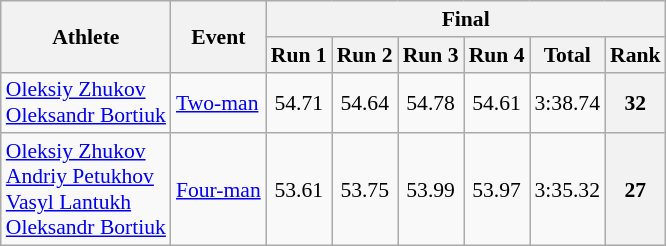<table class="wikitable" style="font-size:90%">
<tr>
<th rowspan="2">Athlete</th>
<th rowspan="2">Event</th>
<th colspan="6">Final</th>
</tr>
<tr>
<th>Run 1</th>
<th>Run 2</th>
<th>Run 3</th>
<th>Run 4</th>
<th>Total</th>
<th>Rank</th>
</tr>
<tr>
<td><a href='#'>Oleksiy Zhukov</a><br><a href='#'>Oleksandr Bortiuk</a></td>
<td><a href='#'>Two-man</a></td>
<td align="center">54.71</td>
<td align="center">54.64</td>
<td align="center">54.78</td>
<td align="center">54.61</td>
<td align="center">3:38.74</td>
<th align="center">32</th>
</tr>
<tr>
<td><a href='#'>Oleksiy Zhukov</a><br><a href='#'>Andriy Petukhov</a><br><a href='#'>Vasyl Lantukh</a><br><a href='#'>Oleksandr Bortiuk</a></td>
<td><a href='#'>Four-man</a></td>
<td align="center">53.61</td>
<td align="center">53.75</td>
<td align="center">53.99</td>
<td align="center">53.97</td>
<td align="center">3:35.32</td>
<th align="center">27</th>
</tr>
</table>
